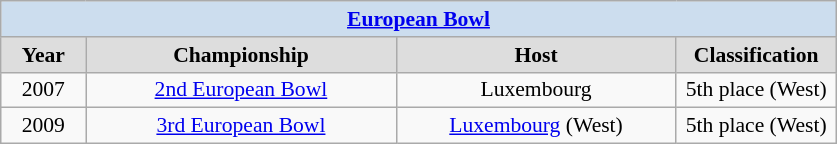<table class="wikitable" style=font-size:90%>
<tr align=center style="background:#ccddee;">
<td colspan=4><strong><a href='#'>European Bowl</a></strong></td>
</tr>
<tr align=center bgcolor="#dddddd">
<td width=50><strong>Year</strong></td>
<td width=200><strong>Championship</strong></td>
<td width=180><strong>Host</strong></td>
<td width=100><strong>Classification</strong></td>
</tr>
<tr align=center>
<td>2007</td>
<td><a href='#'>2nd European Bowl</a></td>
<td>Luxembourg</td>
<td align="center">5th place (West)</td>
</tr>
<tr align=center>
<td>2009</td>
<td><a href='#'>3rd European Bowl</a></td>
<td><a href='#'>Luxembourg</a> (West)</td>
<td align="center">5th place (West)</td>
</tr>
</table>
